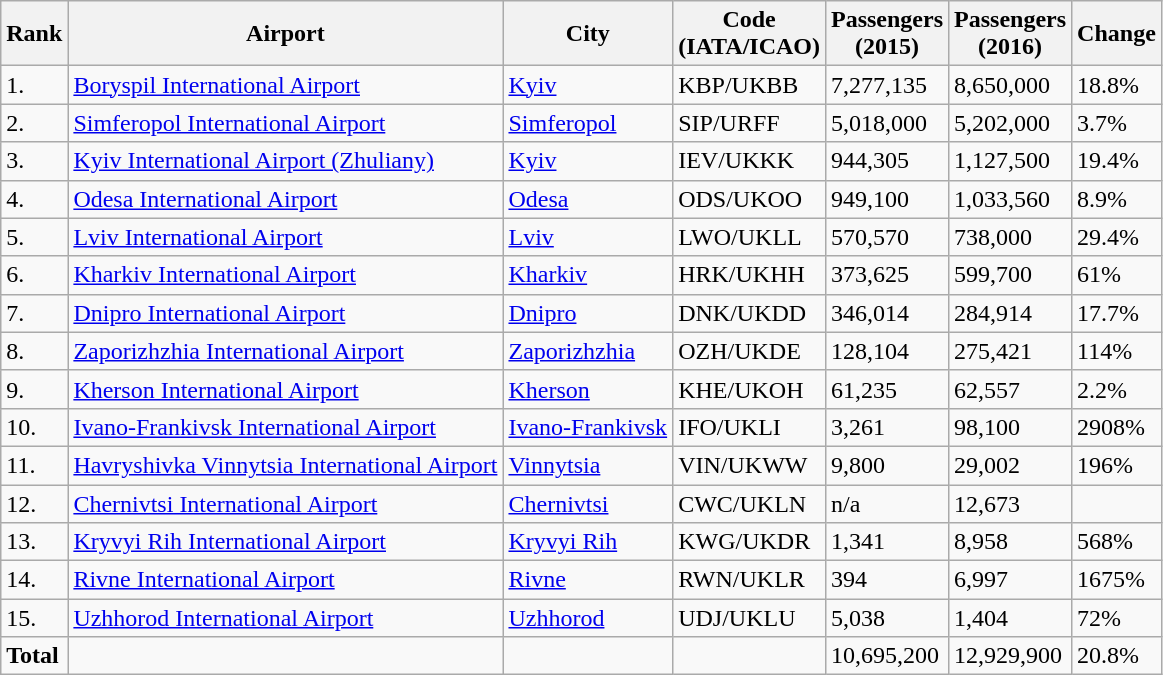<table class="wikitable sortable">
<tr>
<th>Rank</th>
<th>Airport</th>
<th>City</th>
<th>Code<br>(IATA/ICAO)</th>
<th>Passengers <br> (2015)</th>
<th>Passengers <br>(2016)</th>
<th>Change<br></th>
</tr>
<tr>
<td>1.</td>
<td><a href='#'>Boryspil International Airport</a></td>
<td><a href='#'>Kyiv</a></td>
<td>KBP/UKBB</td>
<td>7,277,135</td>
<td>8,650,000</td>
<td> 18.8%</td>
</tr>
<tr>
<td>2.</td>
<td><a href='#'>Simferopol International Airport</a></td>
<td><a href='#'>Simferopol</a></td>
<td>SIP/URFF</td>
<td>5,018,000</td>
<td>5,202,000</td>
<td>3.7%</td>
</tr>
<tr>
<td>3.</td>
<td><a href='#'>Kyiv International Airport (Zhuliany)</a></td>
<td><a href='#'>Kyiv</a></td>
<td>IEV/UKKK</td>
<td>944,305</td>
<td>1,127,500</td>
<td> 19.4%</td>
</tr>
<tr>
<td>4.</td>
<td><a href='#'>Odesa International Airport</a></td>
<td><a href='#'>Odesa</a></td>
<td>ODS/UKOO</td>
<td>949,100</td>
<td>1,033,560</td>
<td> 8.9%</td>
</tr>
<tr>
<td>5.</td>
<td><a href='#'>Lviv International Airport</a></td>
<td><a href='#'>Lviv</a></td>
<td>LWO/UKLL</td>
<td>570,570</td>
<td>738,000</td>
<td> 29.4%</td>
</tr>
<tr>
<td>6.</td>
<td><a href='#'>Kharkiv International Airport</a></td>
<td><a href='#'>Kharkiv</a></td>
<td>HRK/UKHH</td>
<td>373,625</td>
<td>599,700</td>
<td> 61%</td>
</tr>
<tr>
<td>7.</td>
<td><a href='#'>Dnipro International Airport</a></td>
<td><a href='#'>Dnipro</a></td>
<td>DNK/UKDD</td>
<td>346,014</td>
<td>284,914</td>
<td> 17.7%</td>
</tr>
<tr>
<td>8.</td>
<td><a href='#'>Zaporizhzhia International Airport</a></td>
<td><a href='#'>Zaporizhzhia</a></td>
<td>OZH/UKDE</td>
<td>128,104</td>
<td>275,421</td>
<td> 114%</td>
</tr>
<tr>
<td>9.</td>
<td><a href='#'>Kherson International Airport</a></td>
<td><a href='#'>Kherson</a></td>
<td>KHE/UKOH</td>
<td>61,235</td>
<td>62,557</td>
<td> 2.2%</td>
</tr>
<tr>
<td>10.</td>
<td><a href='#'>Ivano-Frankivsk International Airport</a></td>
<td><a href='#'>Ivano-Frankivsk</a></td>
<td>IFO/UKLI</td>
<td>3,261</td>
<td>98,100</td>
<td> 2908%</td>
</tr>
<tr>
<td>11.</td>
<td><a href='#'>Havryshivka Vinnytsia International Airport</a></td>
<td><a href='#'>Vinnytsia</a></td>
<td>VIN/UKWW</td>
<td>9,800</td>
<td>29,002</td>
<td> 196%</td>
</tr>
<tr>
<td>12.</td>
<td><a href='#'>Chernivtsi International Airport</a></td>
<td><a href='#'>Chernivtsi</a></td>
<td>CWC/UKLN</td>
<td>n/a</td>
<td>12,673</td>
<td></td>
</tr>
<tr>
<td>13.</td>
<td><a href='#'>Kryvyi Rih International Airport</a></td>
<td><a href='#'>Kryvyi Rih</a></td>
<td>KWG/UKDR</td>
<td>1,341</td>
<td>8,958</td>
<td> 568%</td>
</tr>
<tr>
<td>14.</td>
<td><a href='#'>Rivne International Airport</a></td>
<td><a href='#'>Rivne</a></td>
<td>RWN/UKLR</td>
<td>394</td>
<td>6,997</td>
<td> 1675%</td>
</tr>
<tr>
<td>15.</td>
<td><a href='#'>Uzhhorod International Airport</a></td>
<td><a href='#'>Uzhhorod</a></td>
<td>UDJ/UKLU</td>
<td>5,038</td>
<td>1,404</td>
<td> 72%</td>
</tr>
<tr class="sortbottom">
<td><strong>Total</strong></td>
<td></td>
<td></td>
<td></td>
<td>10,695,200</td>
<td>12,929,900</td>
<td> 20.8%</td>
</tr>
</table>
